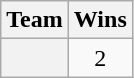<table class="wikitable sortable plainrowheaders" style="text-align:center">
<tr>
<th scope="col">Team</th>
<th scope="col">Wins</th>
</tr>
<tr>
<th scope="row"></th>
<td>2</td>
</tr>
</table>
